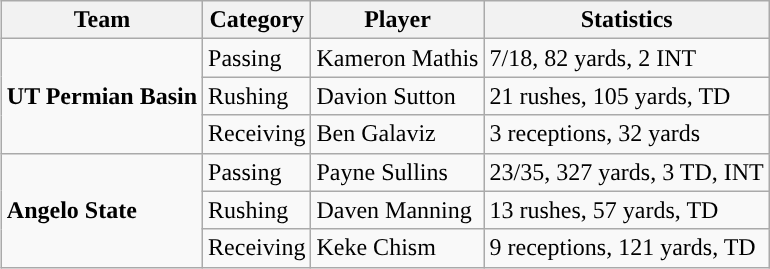<table class="wikitable" style="float: right;">
<tr>
<th>Team</th>
<th>Category</th>
<th>Player</th>
<th>Statistics</th>
</tr>
<tr>
<td rowspan=3><strong>UT Permian Basin</strong></td>
<td>Passing</td>
<td>Kameron Mathis</td>
<td>7/18, 82 yards, 2 INT</td>
</tr>
<tr>
<td>Rushing</td>
<td>Davion Sutton</td>
<td>21 rushes, 105 yards, TD</td>
</tr>
<tr>
<td>Receiving</td>
<td>Ben Galaviz</td>
<td>3 receptions, 32 yards</td>
</tr>
<tr>
<td rowspan=3><strong>Angelo State</strong></td>
<td>Passing</td>
<td>Payne Sullins</td>
<td>23/35, 327 yards, 3 TD, INT</td>
</tr>
<tr>
<td>Rushing</td>
<td>Daven Manning</td>
<td>13 rushes, 57 yards, TD</td>
</tr>
<tr>
<td>Receiving</td>
<td>Keke Chism</td>
<td>9 receptions, 121 yards, TD</td>
</tr>
</table>
